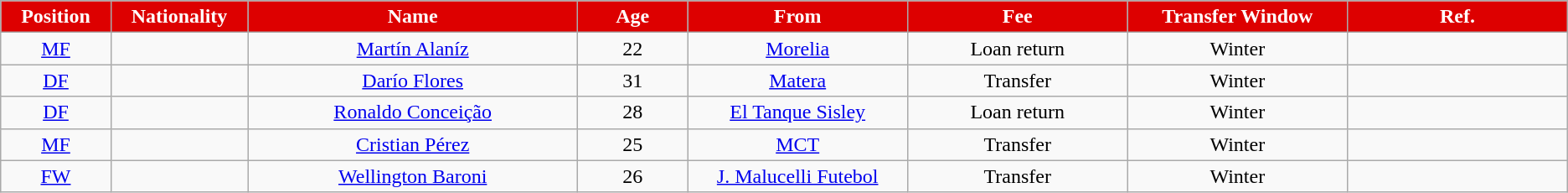<table class="wikitable"  style="text-align:center; font-size:100%; ">
<tr>
<th style="background:#DD0000; color:#FFFFFF; width:5%;">Position</th>
<th style="background:#DD0000; color:#FFFFFF; width:5%;">Nationality</th>
<th style="background:#DD0000; color:#FFFFFF; width:15%;">Name</th>
<th style="background:#DD0000; color:#FFFFFF; width:5%;">Age</th>
<th style="background:#DD0000; color:#FFFFFF; width:10%;">From</th>
<th style="background:#DD0000; color:#FFFFFF; width:10%;">Fee</th>
<th style="background:#DD0000; color:#FFFFFF; width:10%;">Transfer Window</th>
<th style="background:#DD0000; color:#FFFFFF; width:10%;">Ref.</th>
</tr>
<tr>
<td><a href='#'>MF</a></td>
<td></td>
<td><a href='#'>Martín Alaníz</a></td>
<td>22</td>
<td> <a href='#'>Morelia</a></td>
<td>Loan return</td>
<td>Winter</td>
<td></td>
</tr>
<tr>
<td><a href='#'>DF</a></td>
<td></td>
<td><a href='#'>Darío Flores</a></td>
<td>31</td>
<td> <a href='#'>Matera</a></td>
<td>Transfer</td>
<td>Winter</td>
<td></td>
</tr>
<tr>
<td><a href='#'>DF</a></td>
<td></td>
<td><a href='#'>Ronaldo Conceição</a></td>
<td>28</td>
<td><a href='#'>El Tanque Sisley</a></td>
<td>Loan return</td>
<td>Winter</td>
<td></td>
</tr>
<tr>
<td><a href='#'>MF</a></td>
<td></td>
<td><a href='#'>Cristian Pérez</a></td>
<td>25</td>
<td><a href='#'>MCT</a></td>
<td>Transfer</td>
<td>Winter</td>
<td></td>
</tr>
<tr>
<td><a href='#'>FW</a></td>
<td></td>
<td><a href='#'>Wellington Baroni</a></td>
<td>26</td>
<td> <a href='#'>J. Malucelli Futebol</a></td>
<td>Transfer</td>
<td>Winter</td>
<td></td>
</tr>
</table>
